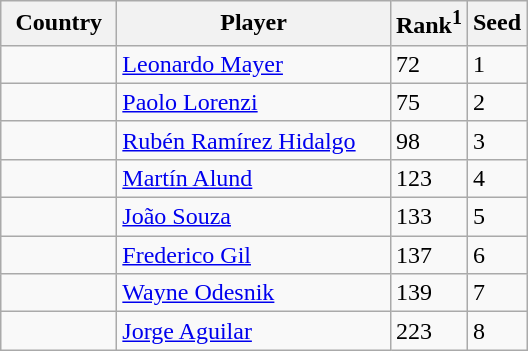<table class="sortable wikitable">
<tr>
<th width="70">Country</th>
<th width="175">Player</th>
<th>Rank<sup>1</sup></th>
<th>Seed</th>
</tr>
<tr>
<td></td>
<td><a href='#'>Leonardo Mayer</a></td>
<td>72</td>
<td>1</td>
</tr>
<tr>
<td></td>
<td><a href='#'>Paolo Lorenzi</a></td>
<td>75</td>
<td>2</td>
</tr>
<tr>
<td></td>
<td><a href='#'>Rubén Ramírez Hidalgo</a></td>
<td>98</td>
<td>3</td>
</tr>
<tr>
<td></td>
<td><a href='#'>Martín Alund</a></td>
<td>123</td>
<td>4</td>
</tr>
<tr>
<td></td>
<td><a href='#'>João Souza</a></td>
<td>133</td>
<td>5</td>
</tr>
<tr>
<td></td>
<td><a href='#'>Frederico Gil</a></td>
<td>137</td>
<td>6</td>
</tr>
<tr>
<td></td>
<td><a href='#'>Wayne Odesnik</a></td>
<td>139</td>
<td>7</td>
</tr>
<tr>
<td></td>
<td><a href='#'>Jorge Aguilar</a></td>
<td>223</td>
<td>8</td>
</tr>
</table>
